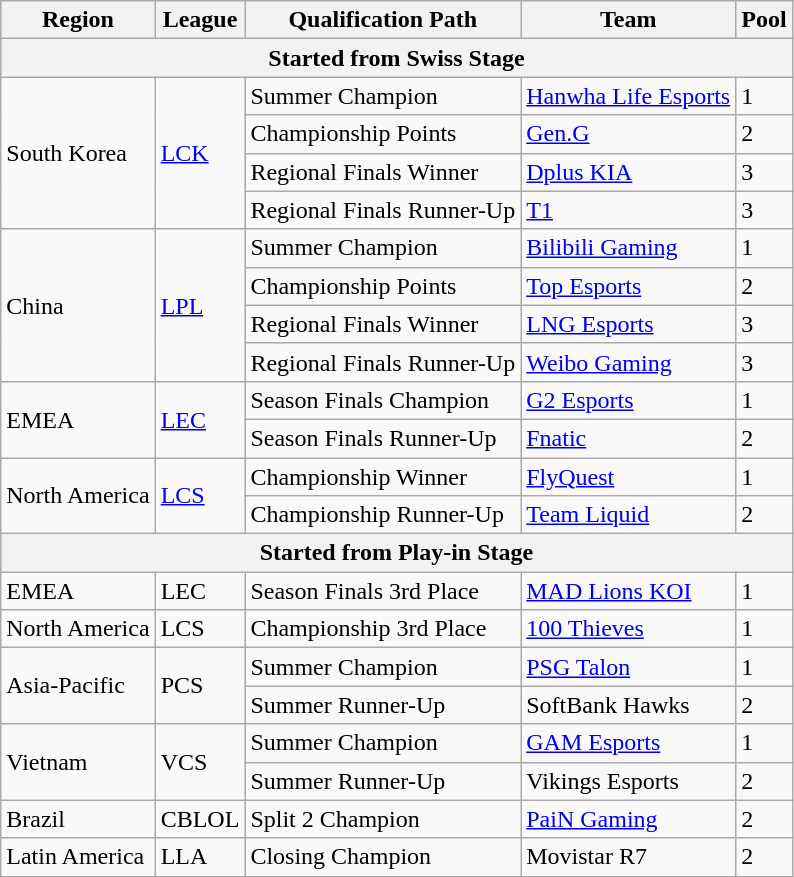<table class="wikitable">
<tr>
<th>Region</th>
<th>League</th>
<th>Qualification Path</th>
<th>Team</th>
<th>Pool</th>
</tr>
<tr>
<th colspan="5">Started from Swiss Stage</th>
</tr>
<tr>
<td rowspan="4">South Korea</td>
<td rowspan="4"><a href='#'>LCK</a></td>
<td>Summer Champion</td>
<td><a href='#'>Hanwha Life Esports</a></td>
<td>1</td>
</tr>
<tr>
<td>Championship Points</td>
<td><a href='#'>Gen.G</a></td>
<td>2</td>
</tr>
<tr>
<td>Regional Finals Winner</td>
<td><a href='#'>Dplus KIA</a></td>
<td>3</td>
</tr>
<tr>
<td>Regional Finals Runner-Up</td>
<td><a href='#'>T1</a></td>
<td>3</td>
</tr>
<tr>
<td rowspan="4">China</td>
<td rowspan="4"><a href='#'>LPL</a></td>
<td>Summer Champion</td>
<td><a href='#'>Bilibili Gaming</a></td>
<td>1</td>
</tr>
<tr>
<td>Championship Points</td>
<td><a href='#'>Top Esports</a></td>
<td>2</td>
</tr>
<tr>
<td>Regional Finals Winner</td>
<td><a href='#'>LNG Esports</a></td>
<td>3</td>
</tr>
<tr>
<td>Regional Finals Runner-Up</td>
<td><a href='#'>Weibo Gaming</a></td>
<td>3</td>
</tr>
<tr>
<td rowspan="2">EMEA</td>
<td rowspan="2"><a href='#'>LEC</a></td>
<td>Season Finals Champion</td>
<td><a href='#'>G2 Esports</a></td>
<td>1</td>
</tr>
<tr>
<td>Season Finals Runner-Up</td>
<td><a href='#'>Fnatic</a></td>
<td>2</td>
</tr>
<tr>
<td rowspan="2">North America</td>
<td rowspan="2"><a href='#'>LCS</a></td>
<td>Championship Winner</td>
<td><a href='#'>FlyQuest</a></td>
<td>1</td>
</tr>
<tr>
<td>Championship Runner-Up</td>
<td><a href='#'>Team Liquid</a></td>
<td>2</td>
</tr>
<tr>
<th colspan="5">Started from Play-in Stage</th>
</tr>
<tr>
<td>EMEA</td>
<td>LEC</td>
<td>Season Finals 3rd Place</td>
<td><a href='#'>MAD Lions KOI</a></td>
<td>1</td>
</tr>
<tr>
<td>North America</td>
<td>LCS</td>
<td>Championship 3rd Place</td>
<td><a href='#'>100 Thieves</a></td>
<td>1</td>
</tr>
<tr>
<td rowspan="2">Asia-Pacific</td>
<td rowspan="2">PCS</td>
<td>Summer Champion</td>
<td><a href='#'>PSG Talon</a></td>
<td>1</td>
</tr>
<tr>
<td>Summer Runner-Up</td>
<td>SoftBank Hawks</td>
<td>2</td>
</tr>
<tr>
<td rowspan="2">Vietnam</td>
<td rowspan="2">VCS</td>
<td>Summer Champion</td>
<td><a href='#'>GAM Esports</a></td>
<td>1</td>
</tr>
<tr>
<td>Summer Runner-Up</td>
<td>Vikings Esports</td>
<td>2</td>
</tr>
<tr>
<td>Brazil</td>
<td>CBLOL</td>
<td>Split 2 Champion</td>
<td><a href='#'>PaiN Gaming</a></td>
<td>2</td>
</tr>
<tr>
<td>Latin America</td>
<td>LLA</td>
<td>Closing Champion</td>
<td>Movistar R7</td>
<td>2</td>
</tr>
</table>
